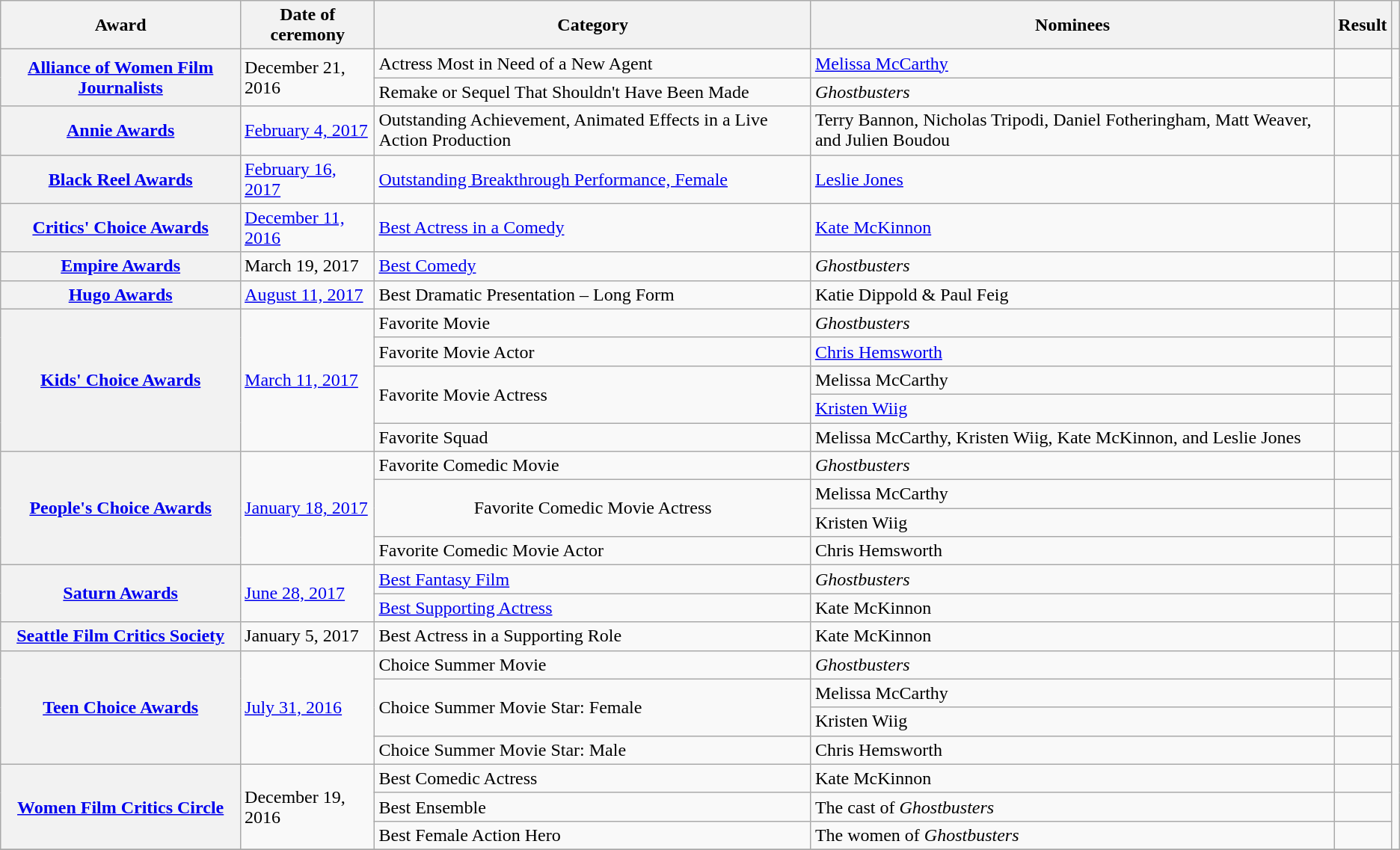<table class="wikitable sortable plainrowheaders">
<tr>
<th scope="col">Award</th>
<th scope="col">Date of ceremony</th>
<th scope="col">Category</th>
<th scope="col">Nominees</th>
<th scope="col">Result</th>
<th scope="col" class="unsortable"></th>
</tr>
<tr>
<th scope="row" style="text-align:center;" rowspan="2"><a href='#'>Alliance of Women Film Journalists</a></th>
<td rowspan="2">December 21, 2016</td>
<td>Actress Most in Need of a New Agent</td>
<td><a href='#'>Melissa McCarthy</a></td>
<td></td>
<td style="text-align:center;" rowspan="2"></td>
</tr>
<tr>
<td>Remake or Sequel That Shouldn't Have Been Made</td>
<td><em>Ghostbusters</em></td>
<td></td>
</tr>
<tr>
<th scope="row" style="text-align:center;"><a href='#'>Annie Awards</a></th>
<td><a href='#'>February 4, 2017</a></td>
<td>Outstanding Achievement, Animated Effects in a Live Action Production</td>
<td>Terry Bannon, Nicholas Tripodi, Daniel Fotheringham, Matt Weaver, and Julien Boudou</td>
<td></td>
<td style="text-align:center;"></td>
</tr>
<tr>
<th scope="row" style="text-align:center;"><a href='#'>Black Reel Awards</a></th>
<td><a href='#'>February 16, 2017</a></td>
<td><a href='#'>Outstanding Breakthrough Performance, Female</a></td>
<td><a href='#'>Leslie Jones</a></td>
<td></td>
<td style="text-align:center;"></td>
</tr>
<tr>
<th scope="row" style="text-align:center;"><a href='#'>Critics' Choice Awards</a></th>
<td><a href='#'>December 11, 2016</a></td>
<td><a href='#'>Best Actress in a Comedy</a></td>
<td><a href='#'>Kate McKinnon</a></td>
<td></td>
<td style="text-align:center;"></td>
</tr>
<tr>
<th scope="row" style="text-align:center;"><a href='#'>Empire Awards</a></th>
<td>March 19, 2017</td>
<td><a href='#'>Best Comedy</a></td>
<td><em>Ghostbusters</em></td>
<td></td>
<td style="text-align:center;"></td>
</tr>
<tr>
<th scope="row" style="text-align:center;"><a href='#'>Hugo Awards</a></th>
<td><a href='#'>August 11, 2017</a></td>
<td>Best Dramatic Presentation – Long Form</td>
<td>Katie Dippold & Paul Feig</td>
<td></td>
<td style="text-align:center;"></td>
</tr>
<tr>
<th scope="row" style="text-align:center;" rowspan="5"><a href='#'>Kids' Choice Awards</a></th>
<td rowspan="5"><a href='#'>March 11, 2017</a></td>
<td>Favorite Movie</td>
<td><em>Ghostbusters</em></td>
<td></td>
<td style="text-align:center;" rowspan="5"></td>
</tr>
<tr>
<td>Favorite Movie Actor</td>
<td><a href='#'>Chris Hemsworth</a></td>
<td></td>
</tr>
<tr>
<td rowspan="2">Favorite Movie Actress</td>
<td>Melissa McCarthy</td>
<td></td>
</tr>
<tr>
<td><a href='#'>Kristen Wiig</a></td>
<td></td>
</tr>
<tr>
<td>Favorite Squad</td>
<td>Melissa McCarthy, Kristen Wiig, Kate McKinnon, and Leslie Jones</td>
<td></td>
</tr>
<tr>
<th scope="row" style="text-align:center;" rowspan="4"><a href='#'>People's Choice Awards</a></th>
<td rowspan="4"><a href='#'>January 18, 2017</a></td>
<td>Favorite Comedic Movie</td>
<td><em>Ghostbusters</em></td>
<td></td>
<td style="text-align:center;" rowspan="4"></td>
</tr>
<tr>
<td rowspan="2" style="text-align:center;">Favorite Comedic Movie Actress</td>
<td>Melissa McCarthy</td>
<td></td>
</tr>
<tr>
<td>Kristen Wiig</td>
<td></td>
</tr>
<tr>
<td>Favorite Comedic Movie Actor</td>
<td>Chris Hemsworth</td>
<td></td>
</tr>
<tr>
<th scope="row" style="text-align:center;" rowspan="2"><a href='#'>Saturn Awards</a></th>
<td rowspan="2"><a href='#'>June 28, 2017</a></td>
<td><a href='#'>Best Fantasy Film</a></td>
<td><em>Ghostbusters</em></td>
<td></td>
<td style="text-align:center;" rowspan="2"></td>
</tr>
<tr>
<td><a href='#'>Best Supporting Actress</a></td>
<td>Kate McKinnon</td>
<td></td>
</tr>
<tr>
<th scope="row" style="text-align:center;"><a href='#'>Seattle Film Critics Society</a></th>
<td>January 5, 2017</td>
<td>Best Actress in a Supporting Role</td>
<td>Kate McKinnon</td>
<td></td>
<td style="text-align:center;"></td>
</tr>
<tr>
<th scope="row" style="text-align:center;" rowspan="4"><a href='#'>Teen Choice Awards</a></th>
<td rowspan="4"><a href='#'>July 31, 2016</a></td>
<td>Choice Summer Movie</td>
<td><em>Ghostbusters</em></td>
<td></td>
<td style="text-align:center;" rowspan="4"></td>
</tr>
<tr>
<td rowspan="2">Choice Summer Movie Star: Female</td>
<td>Melissa McCarthy</td>
<td></td>
</tr>
<tr>
<td>Kristen Wiig</td>
<td></td>
</tr>
<tr>
<td>Choice Summer Movie Star: Male</td>
<td>Chris Hemsworth</td>
<td></td>
</tr>
<tr>
<th scope="row" style="text-align:center;" rowspan="3"><a href='#'>Women Film Critics Circle</a></th>
<td rowspan="3">December 19, 2016</td>
<td>Best Comedic Actress</td>
<td>Kate McKinnon</td>
<td></td>
<td style="text-align:center;" rowspan="3"></td>
</tr>
<tr>
<td>Best Ensemble</td>
<td>The cast of <em>Ghostbusters</em></td>
<td></td>
</tr>
<tr>
<td>Best Female Action Hero</td>
<td>The women of <em>Ghostbusters</em></td>
<td></td>
</tr>
<tr>
</tr>
</table>
